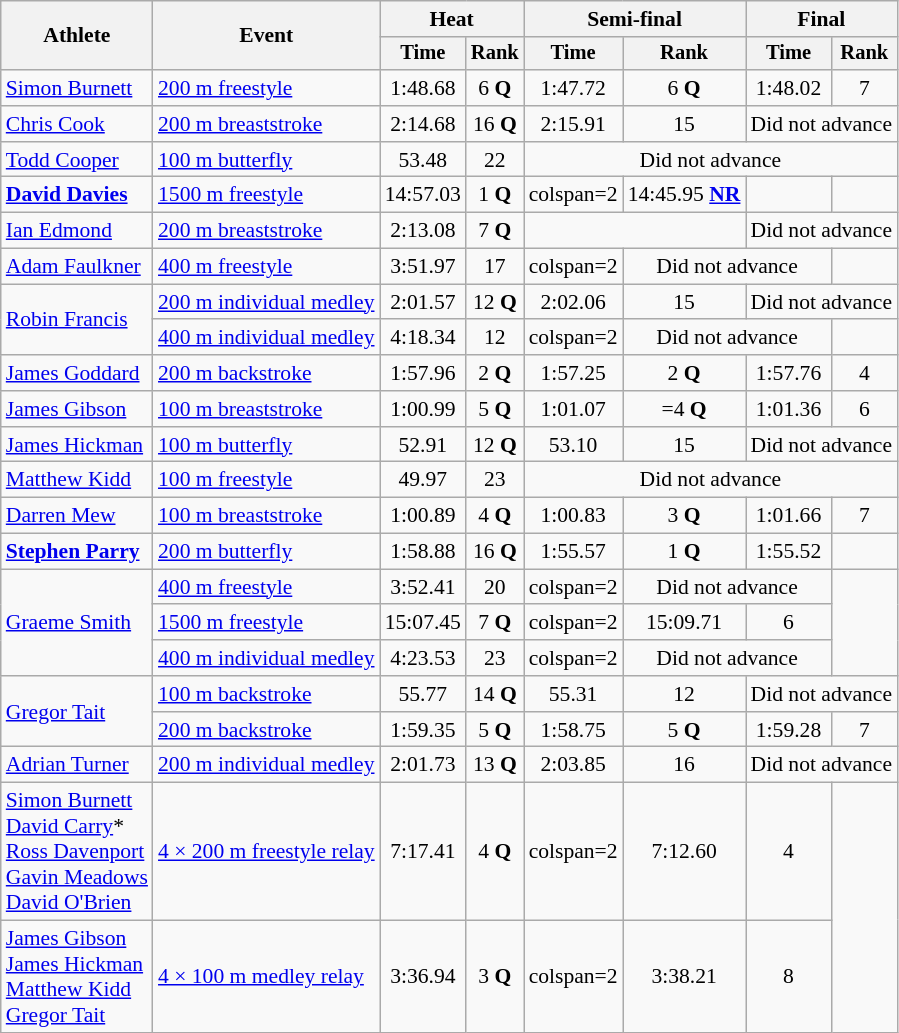<table class=wikitable style="font-size:90%">
<tr>
<th rowspan="2">Athlete</th>
<th rowspan="2">Event</th>
<th colspan="2">Heat</th>
<th colspan="2">Semi-final</th>
<th colspan="2">Final</th>
</tr>
<tr style="font-size:95%">
<th>Time</th>
<th>Rank</th>
<th>Time</th>
<th>Rank</th>
<th>Time</th>
<th>Rank</th>
</tr>
<tr align=center>
<td align=left><a href='#'>Simon Burnett</a></td>
<td align=left><a href='#'>200 m freestyle</a></td>
<td>1:48.68</td>
<td>6 <strong>Q</strong></td>
<td>1:47.72</td>
<td>6 <strong>Q</strong></td>
<td>1:48.02</td>
<td>7</td>
</tr>
<tr align=center>
<td align=left><a href='#'>Chris Cook</a></td>
<td align=left><a href='#'>200 m breaststroke</a></td>
<td>2:14.68</td>
<td>16 <strong>Q</strong></td>
<td>2:15.91</td>
<td>15</td>
<td colspan=2>Did not advance</td>
</tr>
<tr align=center>
<td align=left><a href='#'>Todd Cooper</a></td>
<td align=left><a href='#'>100 m butterfly</a></td>
<td>53.48</td>
<td>22</td>
<td colspan=4>Did not advance</td>
</tr>
<tr align=center>
<td align=left><strong><a href='#'>David Davies</a></strong></td>
<td align=left><a href='#'>1500 m freestyle</a></td>
<td>14:57.03</td>
<td>1 <strong>Q</strong></td>
<td>colspan=2 </td>
<td>14:45.95 <strong><a href='#'>NR</a></strong></td>
<td></td>
</tr>
<tr align=center>
<td align=left><a href='#'>Ian Edmond</a></td>
<td align=left><a href='#'>200 m breaststroke</a></td>
<td>2:13.08</td>
<td>7 <strong>Q</strong></td>
<td colspan=2></td>
<td colspan=2>Did not advance</td>
</tr>
<tr align=center>
<td align=left><a href='#'>Adam Faulkner</a></td>
<td align=left><a href='#'>400 m freestyle</a></td>
<td>3:51.97</td>
<td>17</td>
<td>colspan=2 </td>
<td colspan=2>Did not advance</td>
</tr>
<tr align=center>
<td align=left rowspan=2><a href='#'>Robin Francis</a></td>
<td align=left><a href='#'>200 m individual medley</a></td>
<td>2:01.57</td>
<td>12 <strong>Q</strong></td>
<td>2:02.06</td>
<td>15</td>
<td colspan=2>Did not advance</td>
</tr>
<tr align=center>
<td align=left><a href='#'>400 m individual medley</a></td>
<td>4:18.34</td>
<td>12</td>
<td>colspan=2 </td>
<td colspan=2>Did not advance</td>
</tr>
<tr align=center>
<td align=left><a href='#'>James Goddard</a></td>
<td align=left><a href='#'>200 m backstroke</a></td>
<td>1:57.96</td>
<td>2 <strong>Q</strong></td>
<td>1:57.25</td>
<td>2 <strong>Q</strong></td>
<td>1:57.76</td>
<td>4</td>
</tr>
<tr align=center>
<td align=left><a href='#'>James Gibson</a></td>
<td align=left><a href='#'>100 m breaststroke</a></td>
<td>1:00.99</td>
<td>5 <strong>Q</strong></td>
<td>1:01.07</td>
<td>=4 <strong>Q</strong></td>
<td>1:01.36</td>
<td>6</td>
</tr>
<tr align=center>
<td align=left><a href='#'>James Hickman</a></td>
<td align=left><a href='#'>100 m butterfly</a></td>
<td>52.91</td>
<td>12 <strong>Q</strong></td>
<td>53.10</td>
<td>15</td>
<td colspan=2>Did not advance</td>
</tr>
<tr align=center>
<td align=left><a href='#'>Matthew Kidd</a></td>
<td align=left><a href='#'>100 m freestyle</a></td>
<td>49.97</td>
<td>23</td>
<td colspan=4>Did not advance</td>
</tr>
<tr align=center>
<td align=left><a href='#'>Darren Mew</a></td>
<td align=left><a href='#'>100 m breaststroke</a></td>
<td>1:00.89</td>
<td>4 <strong>Q</strong></td>
<td>1:00.83</td>
<td>3 <strong>Q</strong></td>
<td>1:01.66</td>
<td>7</td>
</tr>
<tr align=center>
<td align=left><strong><a href='#'>Stephen Parry</a></strong></td>
<td align=left><a href='#'>200 m butterfly</a></td>
<td>1:58.88</td>
<td>16 <strong>Q</strong></td>
<td>1:55.57</td>
<td>1 <strong>Q</strong></td>
<td>1:55.52</td>
<td></td>
</tr>
<tr align=center>
<td align=left rowspan=3><a href='#'>Graeme Smith</a></td>
<td align=left><a href='#'>400 m freestyle</a></td>
<td>3:52.41</td>
<td>20</td>
<td>colspan=2 </td>
<td colspan=2>Did not advance</td>
</tr>
<tr align=center>
<td align=left><a href='#'>1500 m freestyle</a></td>
<td>15:07.45</td>
<td>7 <strong>Q</strong></td>
<td>colspan=2 </td>
<td>15:09.71</td>
<td>6</td>
</tr>
<tr align=center>
<td align=left><a href='#'>400 m individual medley</a></td>
<td>4:23.53</td>
<td>23</td>
<td>colspan=2 </td>
<td colspan=2>Did not advance</td>
</tr>
<tr align=center>
<td align=left rowspan=2><a href='#'>Gregor Tait</a></td>
<td align=left><a href='#'>100 m backstroke</a></td>
<td>55.77</td>
<td>14 <strong>Q</strong></td>
<td>55.31</td>
<td>12</td>
<td colspan=2>Did not advance</td>
</tr>
<tr align=center>
<td align=left><a href='#'>200 m backstroke</a></td>
<td>1:59.35</td>
<td>5 <strong>Q</strong></td>
<td>1:58.75</td>
<td>5 <strong>Q</strong></td>
<td>1:59.28</td>
<td>7</td>
</tr>
<tr align=center>
<td align=left><a href='#'>Adrian Turner</a></td>
<td align=left><a href='#'>200 m individual medley</a></td>
<td>2:01.73</td>
<td>13 <strong>Q</strong></td>
<td>2:03.85</td>
<td>16</td>
<td colspan=2>Did not advance</td>
</tr>
<tr align=center>
<td align=left><a href='#'>Simon Burnett</a><br><a href='#'>David Carry</a>*<br><a href='#'>Ross Davenport</a><br><a href='#'>Gavin Meadows</a><br><a href='#'>David O'Brien</a></td>
<td align=left><a href='#'>4 × 200 m freestyle relay</a></td>
<td>7:17.41</td>
<td>4 <strong>Q</strong></td>
<td>colspan=2 </td>
<td>7:12.60</td>
<td>4</td>
</tr>
<tr align=center>
<td align=left><a href='#'>James Gibson</a><br><a href='#'>James Hickman</a><br><a href='#'>Matthew Kidd</a><br><a href='#'>Gregor Tait</a></td>
<td align=left><a href='#'>4 × 100 m medley relay</a></td>
<td>3:36.94</td>
<td>3 <strong>Q</strong></td>
<td>colspan=2 </td>
<td>3:38.21</td>
<td>8</td>
</tr>
</table>
